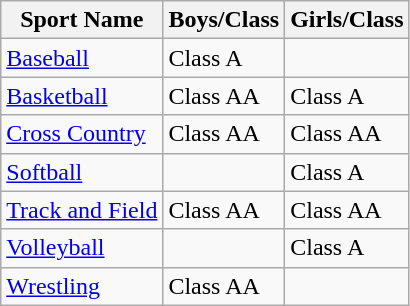<table class="wikitable">
<tr>
<th>Sport Name</th>
<th>Boys/Class</th>
<th>Girls/Class</th>
</tr>
<tr>
<td><a href='#'>Baseball</a></td>
<td>Class A</td>
<td></td>
</tr>
<tr>
<td><a href='#'>Basketball</a></td>
<td>Class AA</td>
<td>Class A</td>
</tr>
<tr>
<td><a href='#'>Cross Country</a></td>
<td>Class AA</td>
<td>Class AA</td>
</tr>
<tr>
<td><a href='#'>Softball</a></td>
<td></td>
<td>Class A</td>
</tr>
<tr>
<td><a href='#'>Track and Field</a></td>
<td>Class AA</td>
<td>Class AA</td>
</tr>
<tr>
<td><a href='#'>Volleyball</a></td>
<td></td>
<td>Class A</td>
</tr>
<tr>
<td><a href='#'>Wrestling</a></td>
<td>Class AA</td>
<td></td>
</tr>
</table>
